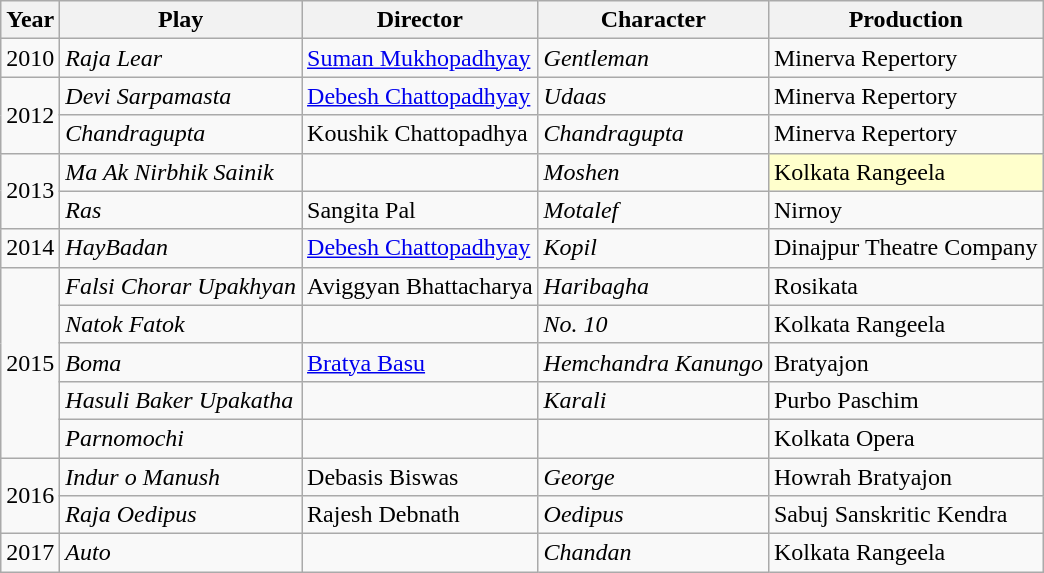<table class="wikitable sortable">
<tr>
<th>Year</th>
<th>Play</th>
<th>Director</th>
<th>Character</th>
<th>Production</th>
</tr>
<tr>
<td>2010</td>
<td><em>Raja Lear</em></td>
<td><a href='#'>Suman Mukhopadhyay</a></td>
<td><em>Gentleman</em></td>
<td>Minerva Repertory</td>
</tr>
<tr>
<td rowspan="2">2012</td>
<td><em>Devi Sarpamasta</em></td>
<td><a href='#'>Debesh Chattopadhyay</a></td>
<td><em>Udaas</em></td>
<td>Minerva Repertory</td>
</tr>
<tr>
<td><em>Chandragupta</em></td>
<td>Koushik Chattopadhya</td>
<td><em>Chandragupta</em></td>
<td>Minerva Repertory</td>
</tr>
<tr>
<td rowspan="2">2013</td>
<td><em>Ma Ak Nirbhik Sainik</em></td>
<td></td>
<td><em>Moshen</em></td>
<td style="background:#ffc;">Kolkata Rangeela</td>
</tr>
<tr>
<td><em>Ras</em></td>
<td>Sangita Pal</td>
<td><em>Motalef</em></td>
<td>Nirnoy</td>
</tr>
<tr>
<td>2014</td>
<td><em>HayBadan</em></td>
<td><a href='#'>Debesh Chattopadhyay</a></td>
<td><em>Kopil</em></td>
<td>Dinajpur Theatre Company</td>
</tr>
<tr>
<td rowspan="5">2015</td>
<td><em>Falsi Chorar Upakhyan</em></td>
<td>Aviggyan Bhattacharya</td>
<td><em>Haribagha</em></td>
<td>Rosikata</td>
</tr>
<tr>
<td><em>Natok Fatok</em></td>
<td></td>
<td><em>No. 10</em></td>
<td>Kolkata Rangeela</td>
</tr>
<tr>
<td><em>Boma</em></td>
<td><a href='#'>Bratya Basu</a></td>
<td><em>Hemchandra Kanungo</em></td>
<td>Bratyajon</td>
</tr>
<tr>
<td><em>Hasuli Baker Upakatha</em></td>
<td></td>
<td><em>Karali</em></td>
<td>Purbo Paschim</td>
</tr>
<tr>
<td><em>Parnomochi</em></td>
<td></td>
<td></td>
<td>Kolkata Opera</td>
</tr>
<tr>
<td rowspan="2">2016</td>
<td><em>Indur o Manush</em></td>
<td>Debasis Biswas</td>
<td><em>George</em></td>
<td>Howrah Bratyajon</td>
</tr>
<tr>
<td><em>Raja Oedipus</em></td>
<td>Rajesh Debnath</td>
<td><em>Oedipus</em></td>
<td>Sabuj Sanskritic Kendra</td>
</tr>
<tr>
<td>2017</td>
<td><em>Auto</em></td>
<td></td>
<td><em>Chandan</em></td>
<td>Kolkata Rangeela</td>
</tr>
</table>
